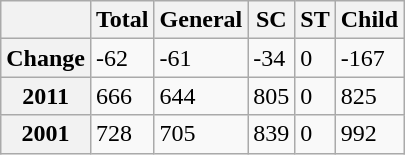<table class="wikitable">
<tr>
<th></th>
<th>Total</th>
<th>General</th>
<th>SC</th>
<th>ST</th>
<th>Child</th>
</tr>
<tr>
<th>Change</th>
<td>-62</td>
<td>-61</td>
<td>-34</td>
<td>0</td>
<td>-167</td>
</tr>
<tr>
<th>2011</th>
<td>666</td>
<td>644</td>
<td>805</td>
<td>0</td>
<td>825</td>
</tr>
<tr>
<th>2001</th>
<td>728</td>
<td>705</td>
<td>839</td>
<td>0</td>
<td>992</td>
</tr>
</table>
